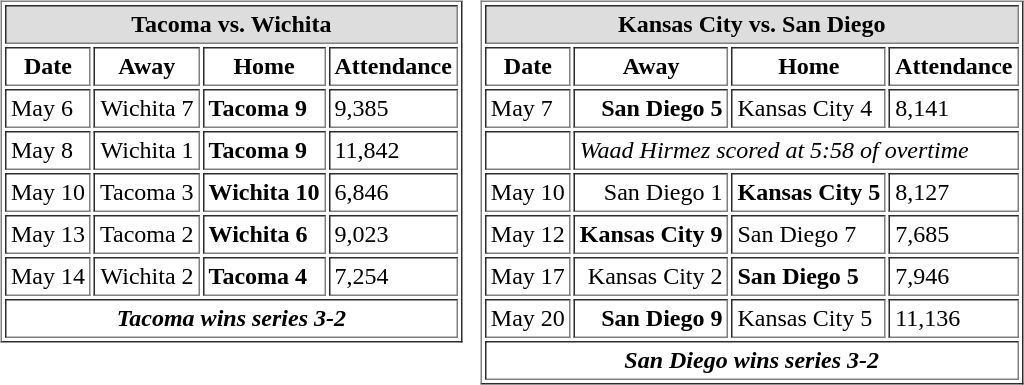<table cellspacing="10">
<tr>
<td valign="top"><br><table cellpadding="3" border="1">
<tr>
<th bgcolor="#DDDDDD" align="center" colspan="4">Tacoma vs. Wichita</th>
</tr>
<tr>
<th>Date</th>
<th>Away</th>
<th>Home</th>
<th>Attendance</th>
</tr>
<tr>
<td>May 6</td>
<td align="right">Wichita 7</td>
<td><strong>Tacoma 9</strong></td>
<td>9,385</td>
</tr>
<tr>
<td>May 8</td>
<td align="right">Wichita 1</td>
<td><strong>Tacoma 9</strong></td>
<td>11,842</td>
</tr>
<tr>
<td>May 10</td>
<td align="right">Tacoma 3</td>
<td><strong>Wichita 10</strong></td>
<td>6,846</td>
</tr>
<tr>
<td>May 13</td>
<td align="right">Tacoma 2</td>
<td><strong>Wichita 6</strong></td>
<td>9,023</td>
</tr>
<tr>
<td>May 14</td>
<td align="right">Wichita 2</td>
<td><strong>Tacoma 4</strong></td>
<td>7,254</td>
</tr>
<tr>
<td align="center" colspan="4"><strong><em>Tacoma wins series 3-2</em></strong></td>
</tr>
</table>
</td>
<td valign="top"><br><table cellpadding="3" border="1">
<tr>
<th bgcolor="#DDDDDD" align="center" colspan="4">Kansas City vs. San Diego</th>
</tr>
<tr>
<th>Date</th>
<th>Away</th>
<th>Home</th>
<th>Attendance</th>
</tr>
<tr>
<td>May 7</td>
<td align="right"><strong>San Diego 5</strong></td>
<td>Kansas City 4</td>
<td>8,141</td>
</tr>
<tr>
<td></td>
<td align="left" colspan="4"><em>Waad Hirmez scored at 5:58 of overtime</em></td>
</tr>
<tr>
<td>May 10</td>
<td align="right">San Diego 1</td>
<td><strong>Kansas City 5</strong></td>
<td>8,127</td>
</tr>
<tr>
<td>May 12</td>
<td align="right"><strong>Kansas City 9</strong></td>
<td>San Diego 7</td>
<td>7,685</td>
</tr>
<tr>
<td>May 17</td>
<td align="right">Kansas City 2</td>
<td><strong>San Diego 5</strong></td>
<td>7,946</td>
</tr>
<tr>
<td>May 20</td>
<td align="right"><strong>San Diego 9</strong></td>
<td>Kansas City 5</td>
<td>11,136</td>
</tr>
<tr>
<td align="center" colspan="4"><strong><em>San Diego wins series 3-2</em></strong></td>
</tr>
</table>
</td>
</tr>
</table>
